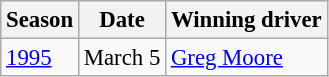<table class="wikitable" style="font-size: 95%;">
<tr>
<th>Season</th>
<th>Date</th>
<th>Winning driver</th>
</tr>
<tr>
<td><a href='#'>1995</a></td>
<td>March 5</td>
<td> <a href='#'>Greg Moore</a></td>
</tr>
</table>
